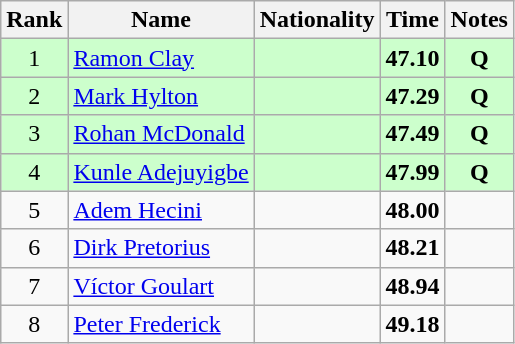<table class="wikitable sortable" style="text-align:center">
<tr>
<th>Rank</th>
<th>Name</th>
<th>Nationality</th>
<th>Time</th>
<th>Notes</th>
</tr>
<tr bgcolor=ccffcc>
<td>1</td>
<td align=left><a href='#'>Ramon Clay</a></td>
<td align=left></td>
<td><strong>47.10</strong></td>
<td><strong>Q</strong></td>
</tr>
<tr bgcolor=ccffcc>
<td>2</td>
<td align=left><a href='#'>Mark Hylton</a></td>
<td align=left></td>
<td><strong>47.29</strong></td>
<td><strong>Q</strong></td>
</tr>
<tr bgcolor=ccffcc>
<td>3</td>
<td align=left><a href='#'>Rohan McDonald</a></td>
<td align=left></td>
<td><strong>47.49</strong></td>
<td><strong>Q</strong></td>
</tr>
<tr bgcolor=ccffcc>
<td>4</td>
<td align=left><a href='#'>Kunle Adejuyigbe</a></td>
<td align=left></td>
<td><strong>47.99</strong></td>
<td><strong>Q</strong></td>
</tr>
<tr>
<td>5</td>
<td align=left><a href='#'>Adem Hecini</a></td>
<td align=left></td>
<td><strong>48.00</strong></td>
<td></td>
</tr>
<tr>
<td>6</td>
<td align=left><a href='#'>Dirk Pretorius</a></td>
<td align=left></td>
<td><strong>48.21</strong></td>
<td></td>
</tr>
<tr>
<td>7</td>
<td align=left><a href='#'>Víctor Goulart</a></td>
<td align=left></td>
<td><strong>48.94</strong></td>
<td></td>
</tr>
<tr>
<td>8</td>
<td align=left><a href='#'>Peter Frederick</a></td>
<td align=left></td>
<td><strong>49.18</strong></td>
<td></td>
</tr>
</table>
